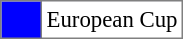<table bgcolor="#f7f8ff" cellpadding="3" cellspacing="0" border="1" style="font-size: 95%; border: gray solid 1px; border-collapse: collapse;text-align:center;">
<tr>
<td style="background: #0000ff" width="20"></td>
<td bgcolor="#ffffff" align="left">European Cup</td>
</tr>
</table>
